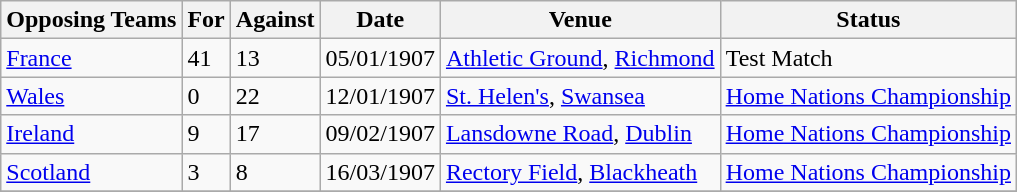<table class="wikitable">
<tr>
<th>Opposing Teams</th>
<th>For</th>
<th>Against</th>
<th>Date</th>
<th>Venue</th>
<th>Status</th>
</tr>
<tr>
<td><a href='#'>France</a></td>
<td>41</td>
<td>13</td>
<td>05/01/1907</td>
<td><a href='#'>Athletic Ground</a>, <a href='#'>Richmond</a></td>
<td>Test Match</td>
</tr>
<tr>
<td><a href='#'>Wales</a></td>
<td>0</td>
<td>22</td>
<td>12/01/1907</td>
<td><a href='#'>St. Helen's</a>, <a href='#'>Swansea</a></td>
<td><a href='#'>Home Nations Championship</a></td>
</tr>
<tr>
<td><a href='#'>Ireland</a></td>
<td>9</td>
<td>17</td>
<td>09/02/1907</td>
<td><a href='#'>Lansdowne Road</a>, <a href='#'>Dublin</a></td>
<td><a href='#'>Home Nations Championship</a></td>
</tr>
<tr>
<td><a href='#'>Scotland</a></td>
<td>3</td>
<td>8</td>
<td>16/03/1907</td>
<td><a href='#'>Rectory Field</a>, <a href='#'>Blackheath</a></td>
<td><a href='#'>Home Nations Championship</a></td>
</tr>
<tr>
</tr>
</table>
